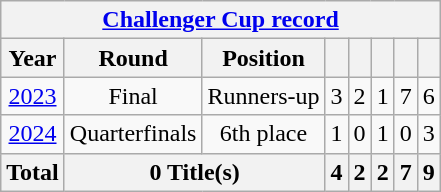<table class="wikitable" style="text-align: center;">
<tr>
<th colspan=9><a href='#'>Challenger Cup record</a></th>
</tr>
<tr>
<th>Year</th>
<th>Round</th>
<th>Position</th>
<th></th>
<th></th>
<th></th>
<th></th>
<th></th>
</tr>
<tr -bgcolor=silver>
<td> <a href='#'>2023</a></td>
<td>Final</td>
<td>Runners-up</td>
<td>3</td>
<td>2</td>
<td>1</td>
<td>7</td>
<td>6</td>
</tr>
<tr>
<td> <a href='#'>2024</a></td>
<td>Quarterfinals</td>
<td>6th place</td>
<td>1</td>
<td>0</td>
<td>1</td>
<td>0</td>
<td>3</td>
</tr>
<tr>
<th>Total</th>
<th colspan="2">0 Title(s)</th>
<th>4</th>
<th>2</th>
<th>2</th>
<th>7</th>
<th>9</th>
</tr>
</table>
